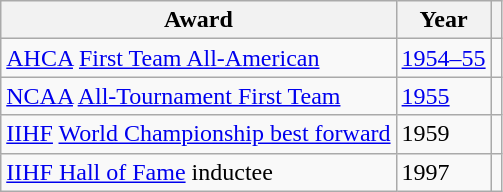<table class="wikitable">
<tr>
<th>Award</th>
<th>Year</th>
<th></th>
</tr>
<tr>
<td><a href='#'>AHCA</a> <a href='#'>First Team All-American</a></td>
<td><a href='#'>1954–55</a></td>
<td></td>
</tr>
<tr>
<td><a href='#'>NCAA</a> <a href='#'>All-Tournament First Team</a></td>
<td><a href='#'>1955</a></td>
<td></td>
</tr>
<tr>
<td><a href='#'>IIHF</a> <a href='#'>World Championship best forward</a></td>
<td>1959</td>
<td></td>
</tr>
<tr>
<td><a href='#'>IIHF Hall of Fame</a> inductee</td>
<td>1997</td>
<td></td>
</tr>
</table>
